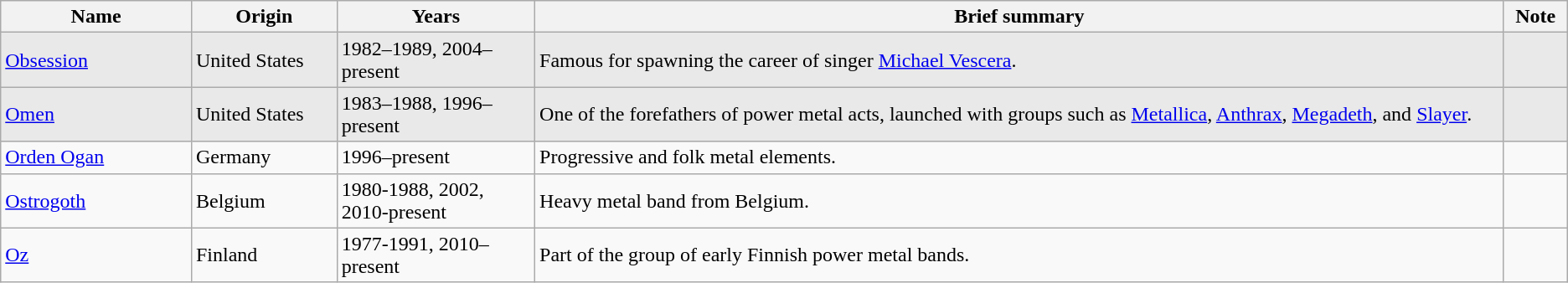<table class= "wikitable sortable sticky-header-multi">
<tr>
<th style="width:11em">Name</th>
<th style="width:8em">Origin</th>
<th style="width:12em">Years</th>
<th style="width:65em">Brief summary</th>
<th style="width:3em">Note</th>
</tr>
<tr style="background:#e9e9e9;">
<td><a href='#'>Obsession</a></td>
<td>United States</td>
<td>1982–1989, 2004–present</td>
<td>Famous for spawning the career of singer <a href='#'>Michael Vescera</a>.</td>
<td></td>
</tr>
<tr style="background:#e9e9e9">
<td><a href='#'>Omen</a></td>
<td>United States</td>
<td>1983–1988, 1996–present</td>
<td>One of the forefathers of power metal acts, launched with groups such as <a href='#'>Metallica</a>, <a href='#'>Anthrax</a>, <a href='#'>Megadeth</a>, and <a href='#'>Slayer</a>.</td>
<td></td>
</tr>
<tr>
<td><a href='#'>Orden Ogan</a></td>
<td>Germany</td>
<td>1996–present</td>
<td>Progressive and folk metal elements.</td>
<td></td>
</tr>
<tr>
<td><a href='#'>Ostrogoth</a></td>
<td>Belgium</td>
<td>1980-1988, 2002, 2010-present</td>
<td>Heavy metal band from Belgium.</td>
<td></td>
</tr>
<tr>
<td><a href='#'>Oz</a></td>
<td>Finland</td>
<td>1977-1991, 2010–present</td>
<td>Part of the group of early Finnish power metal bands.</td>
<td></td>
</tr>
</table>
